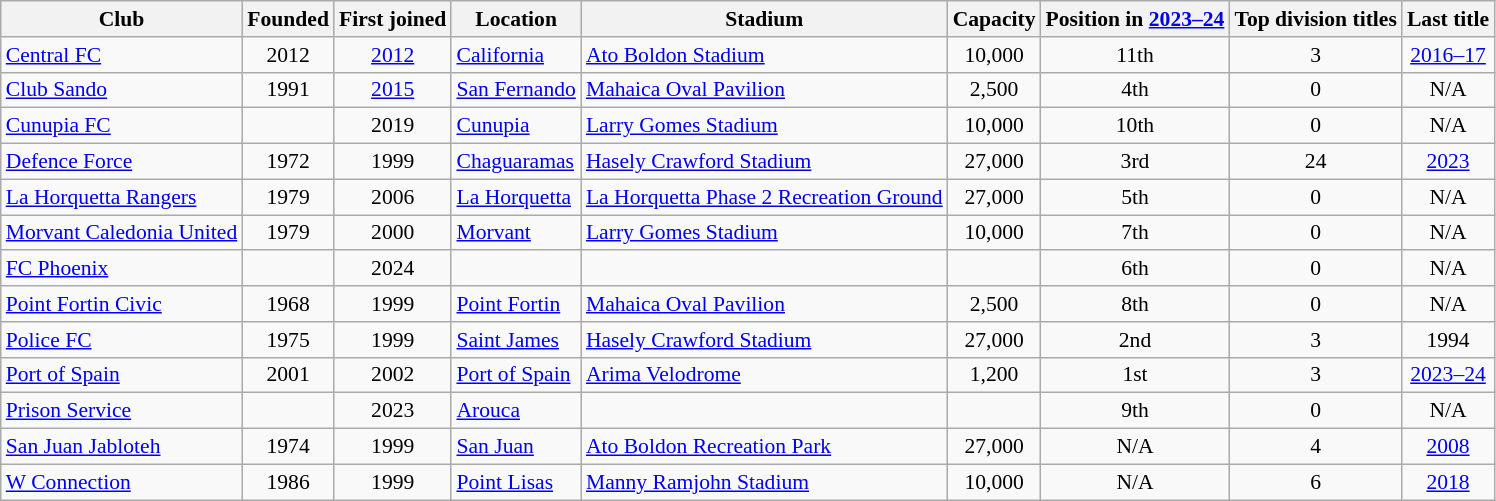<table class="sortable wikitable" style="font-size:90%;">
<tr>
<th>Club</th>
<th>Founded</th>
<th>First joined</th>
<th>Location</th>
<th>Stadium</th>
<th>Capacity</th>
<th>Position in <a href='#'>2023–24</a></th>
<th>Top division titles</th>
<th>Last title</th>
</tr>
<tr>
<td><a href='#'>Central FC</a></td>
<td align=center>2012</td>
<td align=center><a href='#'>2012</a></td>
<td><a href='#'>California</a></td>
<td><a href='#'>Ato Boldon Stadium</a></td>
<td align=center>10,000</td>
<td align=center>11th</td>
<td align=center>3</td>
<td align=center><a href='#'>2016–17</a></td>
</tr>
<tr>
<td><a href='#'>Club Sando</a></td>
<td align=center>1991</td>
<td align=center><a href='#'>2015</a></td>
<td><a href='#'>San Fernando</a></td>
<td><a href='#'>Mahaica Oval Pavilion</a></td>
<td align=center>2,500</td>
<td align=center>4th</td>
<td align=center>0</td>
<td align=center>N/A</td>
</tr>
<tr>
<td><a href='#'>Cunupia FC</a></td>
<td align=center></td>
<td align=center>2019</td>
<td><a href='#'>Cunupia</a></td>
<td><a href='#'>Larry Gomes Stadium</a></td>
<td align=center>10,000</td>
<td align=center>10th</td>
<td align=center>0</td>
<td align=center>N/A</td>
</tr>
<tr>
<td><a href='#'>Defence Force</a></td>
<td align=center>1972</td>
<td align=center>1999</td>
<td><a href='#'>Chaguaramas</a></td>
<td><a href='#'>Hasely Crawford Stadium</a></td>
<td align=center>27,000</td>
<td align=center>3rd</td>
<td align=center>24</td>
<td align=center><a href='#'>2023</a></td>
</tr>
<tr>
<td><a href='#'>La Horquetta Rangers</a></td>
<td align=center>1979</td>
<td align=center>2006</td>
<td><a href='#'>La Horquetta</a></td>
<td><a href='#'>La Horquetta Phase 2 Recreation Ground</a></td>
<td align=center>27,000</td>
<td align=center>5th</td>
<td align=center>0</td>
<td align=center>N/A</td>
</tr>
<tr>
<td><a href='#'>Morvant Caledonia United</a></td>
<td align=center>1979</td>
<td align=center>2000</td>
<td><a href='#'>Morvant</a></td>
<td><a href='#'>Larry Gomes Stadium</a></td>
<td align=center>10,000</td>
<td align=center>7th</td>
<td align=center>0</td>
<td align=center>N/A</td>
</tr>
<tr>
<td><a href='#'>FC Phoenix</a></td>
<td align=center></td>
<td align=center>2024</td>
<td></td>
<td></td>
<td align=center></td>
<td align=center>6th</td>
<td align=center>0</td>
<td align=center>N/A</td>
</tr>
<tr>
<td><a href='#'>Point Fortin Civic</a></td>
<td align=center>1968</td>
<td align=center>1999</td>
<td><a href='#'>Point Fortin</a></td>
<td><a href='#'>Mahaica Oval Pavilion</a></td>
<td align=center>2,500</td>
<td align=center>8th</td>
<td align=center>0</td>
<td align=center>N/A</td>
</tr>
<tr>
<td><a href='#'>Police FC</a></td>
<td align=center>1975</td>
<td align=center>1999</td>
<td><a href='#'>Saint James</a></td>
<td><a href='#'>Hasely Crawford Stadium</a></td>
<td align=center>27,000</td>
<td align=center>2nd</td>
<td align=center>3</td>
<td align=center>1994</td>
</tr>
<tr>
<td><a href='#'>Port of Spain</a></td>
<td align=center>2001</td>
<td align=center>2002</td>
<td><a href='#'>Port of Spain</a></td>
<td><a href='#'>Arima Velodrome</a></td>
<td align=center>1,200</td>
<td align=center>1st</td>
<td align=center>3</td>
<td align=center><a href='#'>2023–24</a></td>
</tr>
<tr>
<td><a href='#'>Prison Service</a></td>
<td align=center></td>
<td align=center>2023</td>
<td><a href='#'>Arouca</a></td>
<td></td>
<td align=center></td>
<td align=center>9th</td>
<td align=center>0</td>
<td align=center>N/A</td>
</tr>
<tr>
<td><a href='#'>San Juan Jabloteh</a></td>
<td align=center>1974</td>
<td align=center>1999</td>
<td><a href='#'>San Juan</a></td>
<td><a href='#'>Ato Boldon Recreation Park</a></td>
<td align=center>27,000</td>
<td align=center>N/A</td>
<td align=center>4</td>
<td align=center><a href='#'>2008</a></td>
</tr>
<tr>
<td><a href='#'>W Connection</a></td>
<td align=center>1986</td>
<td align=center>1999</td>
<td><a href='#'>Point Lisas</a></td>
<td><a href='#'>Manny Ramjohn Stadium</a></td>
<td align=center>10,000</td>
<td align=center>N/A</td>
<td align=center>6</td>
<td align=center><a href='#'>2018</a></td>
</tr>
</table>
